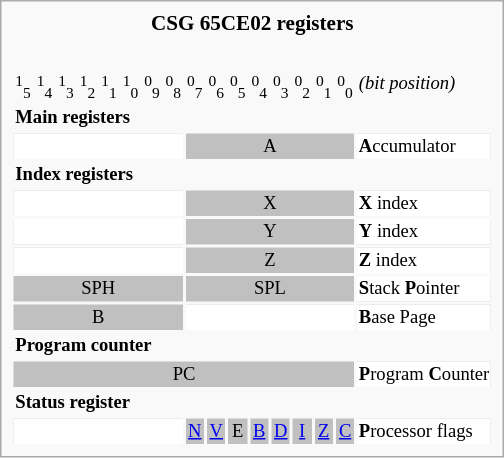<table class="infobox" style="font-size:88%">
<tr>
<td style="text-align:center"><strong>CSG 65CE02 registers</strong></td>
</tr>
<tr>
<td><br><table style="font-size:88%;">
<tr>
<td style="width:10px; text-align:center;"><sup>1</sup><sub>5</sub></td>
<td style="width:10px; text-align:center;"><sup>1</sup><sub>4</sub></td>
<td style="width:10px; text-align:center;"><sup>1</sup><sub>3</sub></td>
<td style="width:10px; text-align:center;"><sup>1</sup><sub>2</sub></td>
<td style="width:10px; text-align:center;"><sup>1</sup><sub>1</sub></td>
<td style="width:10px; text-align:center;"><sup>1</sup><sub>0</sub></td>
<td style="width:10px; text-align:center;"><sup>0</sup><sub>9</sub></td>
<td style="width:10px; text-align:center;"><sup>0</sup><sub>8</sub></td>
<td style="width:10px; text-align:center;"><sup>0</sup><sub>7</sub></td>
<td style="width:10px; text-align:center;"><sup>0</sup><sub>6</sub></td>
<td style="width:10px; text-align:center;"><sup>0</sup><sub>5</sub></td>
<td style="width:10px; text-align:center;"><sup>0</sup><sub>4</sub></td>
<td style="width:10px; text-align:center;"><sup>0</sup><sub>3</sub></td>
<td style="width:10px; text-align:center;"><sup>0</sup><sub>2</sub></td>
<td style="width:10px; text-align:center;"><sup>0</sup><sub>1</sub></td>
<td style="width:10px; text-align:center;"><sup>0</sup><sub>0</sub></td>
<td style="width:auto;"><em>(bit position)</em></td>
</tr>
<tr>
<td colspan="17"><strong>Main registers</strong></td>
</tr>
<tr style="background:silver;color:black">
<td style="text-align:center; background:white" colspan="8"> </td>
<td style="text-align:center;" colspan="8">A</td>
<td style="width:auto; background:white; color:black;"><strong>A</strong>ccumulator</td>
</tr>
<tr>
<td colspan="17"><strong>Index registers</strong></td>
</tr>
<tr style="background:silver;color:black">
<td style="text-align:center; background:white" colspan="8"> </td>
<td style="text-align:center;" colspan="8">X</td>
<td style="background:white; color:black;"><strong>X</strong> index</td>
</tr>
<tr style="background:silver;color:black">
<td style="text-align:center; background:white" colspan="8"> </td>
<td style="text-align:center;" colspan="8">Y</td>
<td style="background:white; color:black;"><strong>Y</strong> index</td>
</tr>
<tr style="background:silver;color:black">
<td style="text-align:center; background:white" colspan="8"> </td>
<td style="text-align:center;" colspan="8">Z</td>
<td style="background:white; color:black;"><strong>Z</strong> index</td>
</tr>
<tr style="background:silver;color:black">
<td style="text-align:center;" colspan="8">SPH</td>
<td style="text-align:center;" colspan="8">SPL</td>
<td style="background:white; color:black;"><strong>S</strong>tack <strong>P</strong>ointer</td>
</tr>
<tr style="background:silver;color:black">
<td style="text-align:center;" colspan="8">B</td>
<td style="text-align:center; background:white" colspan="8"> </td>
<td style="background:white; color:black;"><strong>B</strong>ase Page</td>
</tr>
<tr>
<td colspan="17"><strong>Program counter</strong></td>
</tr>
<tr style="background:silver;color:black">
<td style="text-align:center;" colspan="16">PC</td>
<td style="background:white; color:black;"><strong>P</strong>rogram <strong>C</strong>ounter</td>
</tr>
<tr>
<td colspan="17"><strong>Status register</strong></td>
</tr>
<tr style="background:silver;color:black">
<td style="text-align:center; background:white" colspan="8"> </td>
<td style="text-align:center;"><a href='#'>N</a></td>
<td style="text-align:center;"><a href='#'>V</a></td>
<td style="text-align:center;">E</td>
<td style="text-align:center;"><a href='#'>B</a></td>
<td style="text-align:center;"><a href='#'>D</a></td>
<td style="text-align:center;"><a href='#'>I</a></td>
<td style="text-align:center;"><a href='#'>Z</a></td>
<td style="text-align:center;"><a href='#'>C</a></td>
<td style="background:white; color:black"><strong>P</strong>rocessor flags</td>
</tr>
</table>
</td>
</tr>
</table>
